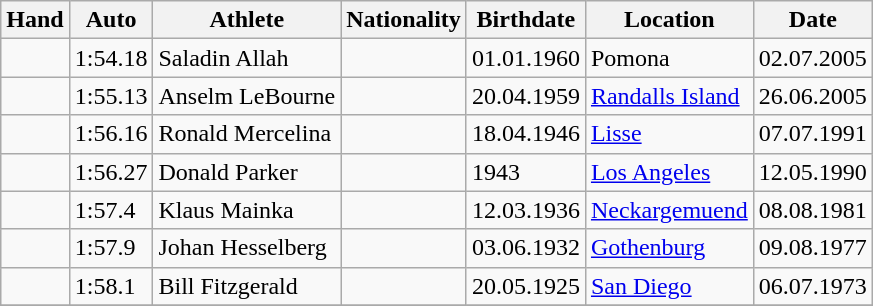<table class="wikitable">
<tr>
<th>Hand</th>
<th>Auto</th>
<th>Athlete</th>
<th>Nationality</th>
<th>Birthdate</th>
<th>Location</th>
<th>Date</th>
</tr>
<tr>
<td></td>
<td>1:54.18</td>
<td>Saladin Allah</td>
<td></td>
<td>01.01.1960</td>
<td>Pomona</td>
<td>02.07.2005</td>
</tr>
<tr>
<td></td>
<td>1:55.13</td>
<td>Anselm LeBourne</td>
<td></td>
<td>20.04.1959</td>
<td><a href='#'>Randalls Island</a></td>
<td>26.06.2005</td>
</tr>
<tr>
<td></td>
<td>1:56.16</td>
<td>Ronald Mercelina</td>
<td></td>
<td>18.04.1946</td>
<td><a href='#'>Lisse</a></td>
<td>07.07.1991</td>
</tr>
<tr>
<td></td>
<td>1:56.27</td>
<td>Donald Parker</td>
<td></td>
<td>1943</td>
<td><a href='#'>Los Angeles</a></td>
<td>12.05.1990</td>
</tr>
<tr>
<td></td>
<td>1:57.4</td>
<td>Klaus Mainka</td>
<td></td>
<td>12.03.1936</td>
<td><a href='#'>Neckargemuend</a></td>
<td>08.08.1981</td>
</tr>
<tr>
<td></td>
<td>1:57.9</td>
<td>Johan Hesselberg</td>
<td></td>
<td>03.06.1932</td>
<td><a href='#'>Gothenburg</a></td>
<td>09.08.1977</td>
</tr>
<tr>
<td></td>
<td>1:58.1</td>
<td>Bill Fitzgerald</td>
<td></td>
<td>20.05.1925</td>
<td><a href='#'>San Diego</a></td>
<td>06.07.1973</td>
</tr>
<tr>
</tr>
</table>
